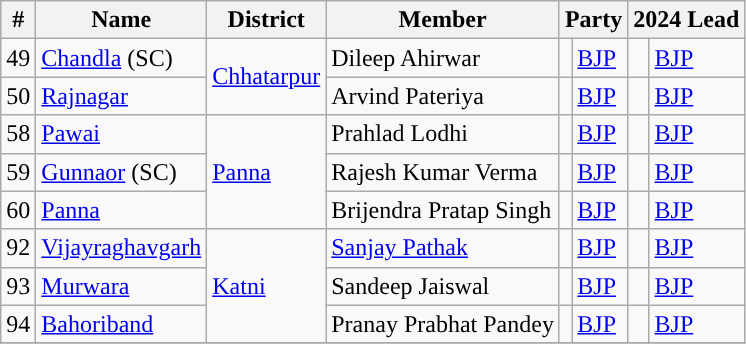<table class="wikitable">
<tr>
<th>#</th>
<th>Name</th>
<th>District</th>
<th>Member</th>
<th colspan="2">Party</th>
<th colspan="2">2024 Lead</th>
</tr>
<tr>
<td>49</td>
<td><a href='#'>Chandla</a> (SC)</td>
<td rowspan="2"><a href='#'>Chhatarpur</a></td>
<td>Dileep Ahirwar</td>
<td style="background-color: "></td>
<td><a href='#'>BJP</a></td>
<td style="background-color: "></td>
<td><a href='#'>BJP</a></td>
</tr>
<tr>
<td>50</td>
<td><a href='#'>Rajnagar</a></td>
<td>Arvind Pateriya</td>
<td style="background-color: "></td>
<td><a href='#'>BJP</a></td>
<td style="background-color: "></td>
<td><a href='#'>BJP</a></td>
</tr>
<tr>
<td>58</td>
<td><a href='#'>Pawai</a></td>
<td rowspan="3"><a href='#'>Panna</a></td>
<td>Prahlad Lodhi</td>
<td style="background-color: "></td>
<td><a href='#'>BJP</a></td>
<td style="background-color: "></td>
<td><a href='#'>BJP</a></td>
</tr>
<tr>
<td>59</td>
<td><a href='#'>Gunnaor</a> (SC)</td>
<td>Rajesh Kumar Verma</td>
<td style="background-color: "></td>
<td><a href='#'>BJP</a></td>
<td style="background-color: "></td>
<td><a href='#'>BJP</a></td>
</tr>
<tr>
<td>60</td>
<td><a href='#'>Panna</a></td>
<td>Brijendra Pratap Singh</td>
<td style="background-color: "></td>
<td><a href='#'>BJP</a></td>
<td style="background-color: "></td>
<td><a href='#'>BJP</a></td>
</tr>
<tr>
<td>92</td>
<td><a href='#'>Vijayraghavgarh</a></td>
<td rowspan="3"><a href='#'>Katni</a></td>
<td><a href='#'>Sanjay Pathak</a></td>
<td style="background-color: "></td>
<td><a href='#'>BJP</a></td>
<td style="background-color: "></td>
<td><a href='#'>BJP</a></td>
</tr>
<tr>
<td>93</td>
<td><a href='#'>Murwara</a></td>
<td>Sandeep Jaiswal</td>
<td style="background-color: "></td>
<td><a href='#'>BJP</a></td>
<td style="background-color: "></td>
<td><a href='#'>BJP</a></td>
</tr>
<tr>
<td>94</td>
<td><a href='#'>Bahoriband</a></td>
<td>Pranay Prabhat Pandey</td>
<td style="background-color: "></td>
<td><a href='#'>BJP</a></td>
<td style="background-color: "></td>
<td><a href='#'>BJP</a></td>
</tr>
<tr>
</tr>
</table>
